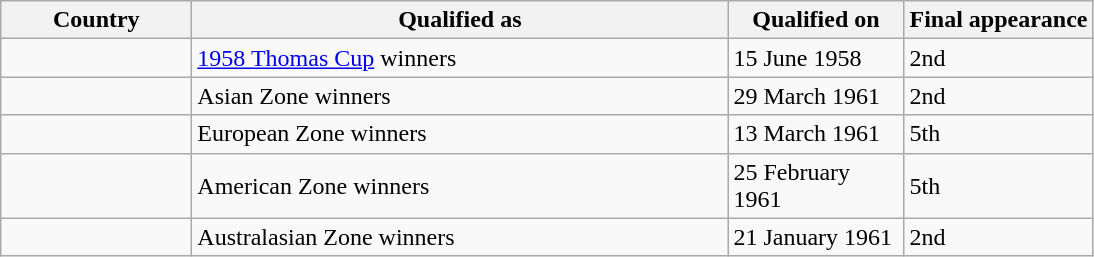<table class="sortable wikitable">
<tr>
<th width="120">Country</th>
<th width="350">Qualified as</th>
<th width="110">Qualified on</th>
<th>Final appearance</th>
</tr>
<tr>
<td></td>
<td><a href='#'>1958 Thomas Cup</a> winners</td>
<td>15 June 1958</td>
<td>2nd</td>
</tr>
<tr>
<td></td>
<td>Asian Zone winners</td>
<td>29 March 1961</td>
<td>2nd</td>
</tr>
<tr>
<td></td>
<td>European Zone winners</td>
<td>13 March 1961</td>
<td>5th</td>
</tr>
<tr>
<td></td>
<td>American Zone winners</td>
<td>25 February 1961</td>
<td>5th</td>
</tr>
<tr>
<td></td>
<td>Australasian Zone winners</td>
<td>21 January 1961</td>
<td>2nd</td>
</tr>
</table>
